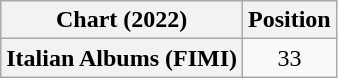<table class="wikitable sortable plainrowheaders" style="text-align:center">
<tr>
<th scope="col">Chart (2022)</th>
<th scope="col">Position</th>
</tr>
<tr>
<th scope="row">Italian Albums (FIMI)</th>
<td>33</td>
</tr>
</table>
